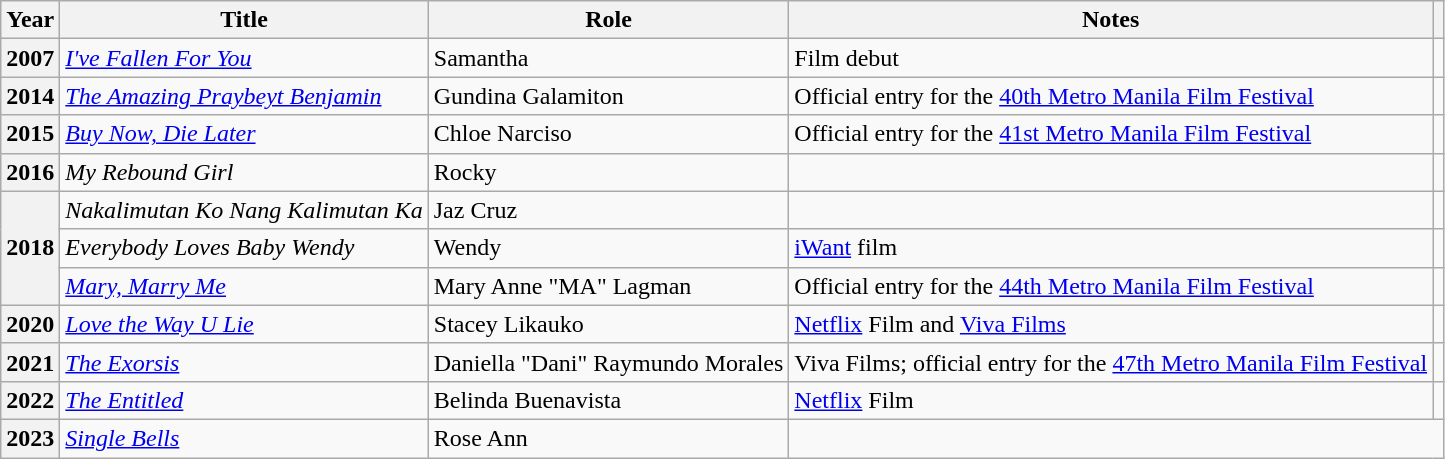<table class="wikitable plainrowheaders sortable">
<tr>
<th scope="col">Year</th>
<th scope="col">Title</th>
<th scope="col">Role</th>
<th scope="col" class="unsortable">Notes</th>
<th scope="col"></th>
</tr>
<tr>
<th scope="row">2007</th>
<td><em><a href='#'>I've Fallen For You</a></em></td>
<td>Samantha</td>
<td>Film debut</td>
<td></td>
</tr>
<tr>
<th scope="row">2014</th>
<td><em><a href='#'>The Amazing Praybeyt Benjamin</a></em></td>
<td>Gundina Galamiton</td>
<td>Official entry for the <a href='#'>40th Metro Manila Film Festival</a></td>
<td></td>
</tr>
<tr>
<th scope="row">2015</th>
<td><em><a href='#'>Buy Now, Die Later</a></em></td>
<td>Chloe Narciso</td>
<td>Official entry for the <a href='#'>41st Metro Manila Film Festival</a></td>
<td></td>
</tr>
<tr>
<th scope="row">2016</th>
<td><em>My Rebound Girl</em></td>
<td>Rocky</td>
<td></td>
<td></td>
</tr>
<tr>
<th scope="row" rowspan="3">2018</th>
<td><em>Nakalimutan Ko Nang Kalimutan Ka</em></td>
<td>Jaz Cruz</td>
<td></td>
<td></td>
</tr>
<tr>
<td><em>Everybody Loves Baby Wendy</em></td>
<td>Wendy</td>
<td><a href='#'>iWant</a> film</td>
<td></td>
</tr>
<tr>
<td><em><a href='#'>Mary, Marry Me</a></em></td>
<td>Mary Anne "MA" Lagman</td>
<td>Official entry for the <a href='#'>44th Metro Manila Film Festival</a></td>
<td></td>
</tr>
<tr>
<th scope="row">2020</th>
<td><em><a href='#'>Love the Way U Lie</a></em></td>
<td>Stacey Likauko</td>
<td><a href='#'>Netflix</a> Film and <a href='#'>Viva Films</a></td>
<td></td>
</tr>
<tr>
<th scope="row">2021</th>
<td><em><a href='#'>The Exorsis</a></em></td>
<td>Daniella "Dani" Raymundo Morales</td>
<td>Viva Films; official entry for the <a href='#'>47th Metro Manila Film Festival</a></td>
<td></td>
</tr>
<tr>
<th scope="row">2022</th>
<td><em><a href='#'>The Entitled</a></em></td>
<td>Belinda Buenavista</td>
<td><a href='#'>Netflix</a> Film</td>
<td></td>
</tr>
<tr>
<th scope="row">2023</th>
<td><em><a href='#'>Single Bells</a></em></td>
<td>Rose Ann</td>
</tr>
</table>
